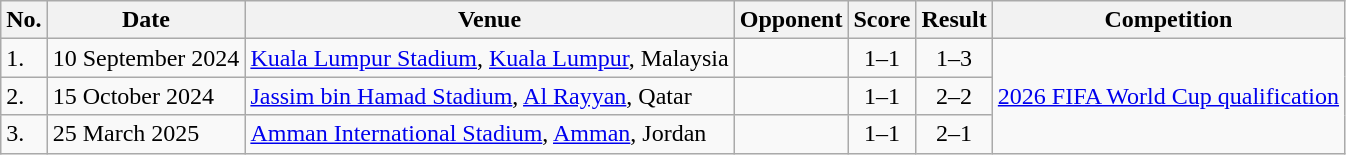<table class="wikitable sortable">
<tr>
<th scope="col">No.</th>
<th scope="col">Date</th>
<th scope="col">Venue</th>
<th scope="col">Opponent</th>
<th scope="col">Score</th>
<th scope="col">Result</th>
<th scope="col">Competition</th>
</tr>
<tr>
<td>1.</td>
<td>10 September 2024</td>
<td><a href='#'>Kuala Lumpur Stadium</a>, <a href='#'>Kuala Lumpur</a>, Malaysia</td>
<td></td>
<td align=center>1–1</td>
<td align=center>1–3</td>
<td rowspan=3><a href='#'>2026 FIFA World Cup qualification</a></td>
</tr>
<tr>
<td>2.</td>
<td>15 October 2024</td>
<td><a href='#'>Jassim bin Hamad Stadium</a>, <a href='#'>Al Rayyan</a>, Qatar</td>
<td></td>
<td align=center>1–1</td>
<td align=center>2–2</td>
</tr>
<tr>
<td>3.</td>
<td>25 March 2025</td>
<td><a href='#'>Amman International Stadium</a>, <a href='#'>Amman</a>, Jordan</td>
<td></td>
<td align=center>1–1</td>
<td align=center>2–1</td>
</tr>
</table>
